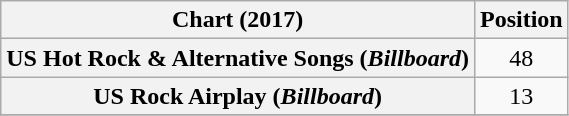<table class="wikitable plainrowheaders sortable" style="text-align:center">
<tr>
<th>Chart (2017)</th>
<th>Position</th>
</tr>
<tr>
<th scope="row">US Hot Rock & Alternative Songs (<em>Billboard</em>)</th>
<td>48</td>
</tr>
<tr>
<th scope="row">US Rock Airplay (<em>Billboard</em>)</th>
<td>13</td>
</tr>
<tr>
</tr>
</table>
